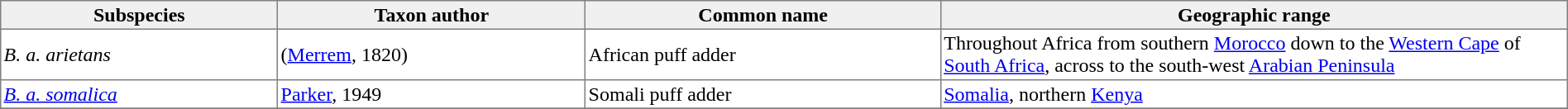<table cellspacing=0 cellpadding=2 border=1 style="border-collapse: collapse;">
<tr>
<th bgcolor="#f0f0f0">Subspecies</th>
<th bgcolor="#f0f0f0">Taxon author</th>
<th bgcolor="#f0f0f0">Common name</th>
<th bgcolor="#f0f0f0">Geographic range</th>
</tr>
<tr>
<td><em>B. a. arietans</em></td>
<td>(<a href='#'>Merrem</a>, 1820)</td>
<td>African puff adder</td>
<td style="width:40%">Throughout Africa from southern <a href='#'>Morocco</a> down to the <a href='#'>Western Cape</a> of <a href='#'>South Africa</a>, across to the south-west <a href='#'>Arabian Peninsula</a></td>
</tr>
<tr>
<td><em><a href='#'>B. a. somalica</a></em></td>
<td><a href='#'>Parker</a>, 1949</td>
<td>Somali puff adder</td>
<td><a href='#'>Somalia</a>, northern <a href='#'>Kenya</a></td>
</tr>
<tr>
</tr>
</table>
